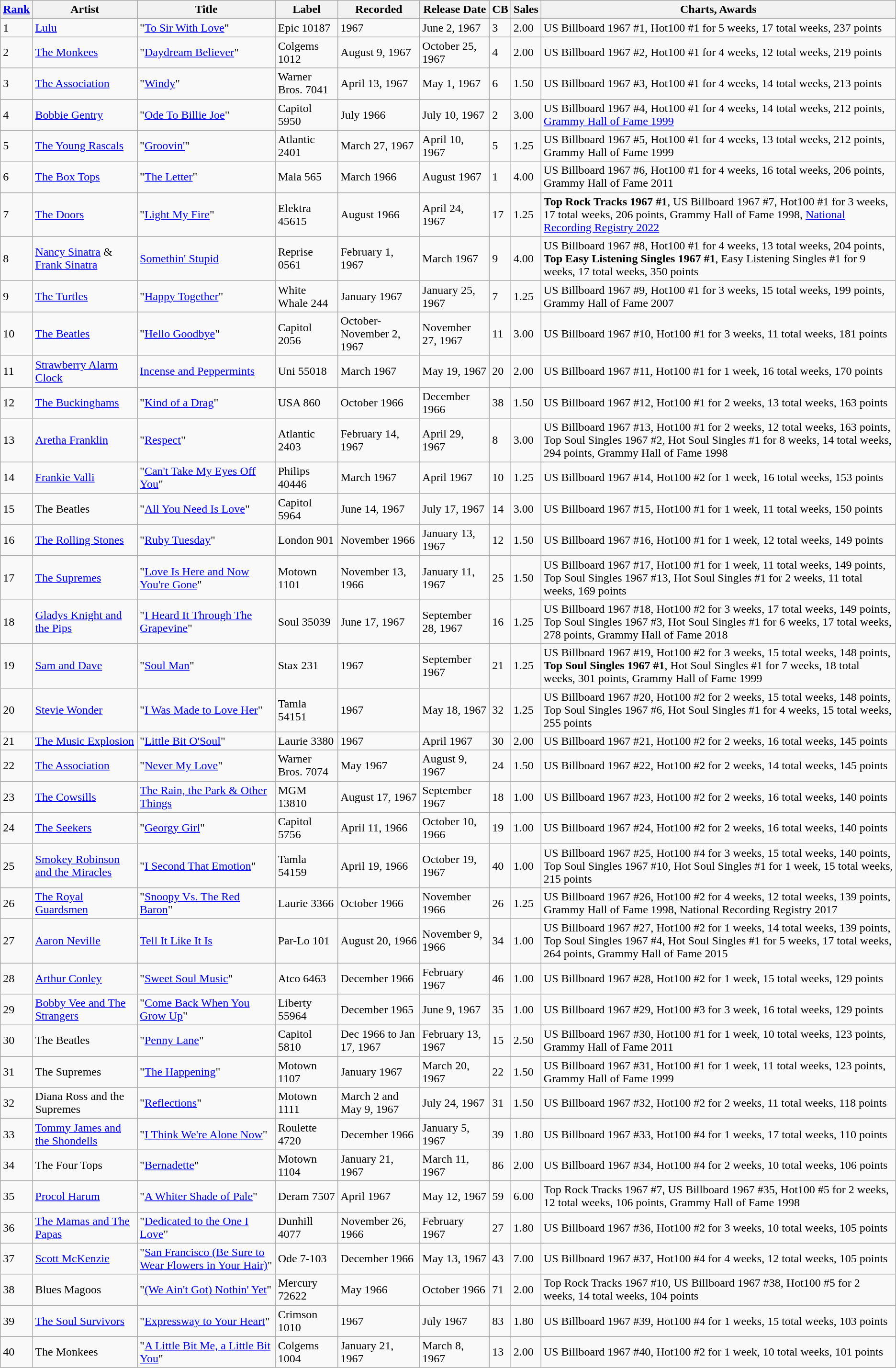<table class="wikitable sortable">
<tr>
<th><a href='#'>Rank</a></th>
<th>Artist</th>
<th>Title</th>
<th>Label</th>
<th>Recorded</th>
<th>Release Date</th>
<th>CB</th>
<th>Sales</th>
<th>Charts, Awards</th>
</tr>
<tr>
<td>1</td>
<td><a href='#'>Lulu</a></td>
<td>"<a href='#'>To Sir With Love</a>"</td>
<td>Epic 10187</td>
<td>1967</td>
<td>June 2, 1967</td>
<td>3</td>
<td>2.00</td>
<td>US Billboard 1967 #1, Hot100 #1 for 5 weeks, 17 total weeks, 237 points</td>
</tr>
<tr>
<td>2</td>
<td><a href='#'>The Monkees</a></td>
<td>"<a href='#'>Daydream Believer</a>"</td>
<td>Colgems 1012</td>
<td>August 9, 1967</td>
<td>October 25, 1967</td>
<td>4</td>
<td>2.00</td>
<td>US Billboard 1967 #2, Hot100 #1 for 4 weeks, 12 total weeks, 219 points</td>
</tr>
<tr>
<td>3</td>
<td><a href='#'>The Association</a></td>
<td>"<a href='#'>Windy</a>"</td>
<td>Warner Bros. 7041</td>
<td>April 13, 1967</td>
<td>May 1, 1967</td>
<td>6</td>
<td>1.50</td>
<td>US Billboard 1967 #3, Hot100 #1 for 4 weeks, 14 total weeks, 213 points</td>
</tr>
<tr>
<td>4</td>
<td><a href='#'>Bobbie Gentry</a></td>
<td>"<a href='#'>Ode To Billie Joe</a>"</td>
<td>Capitol 5950</td>
<td>July 1966</td>
<td>July 10, 1967</td>
<td>2</td>
<td>3.00</td>
<td>US Billboard 1967 #4, Hot100 #1 for 4 weeks, 14 total weeks, 212 points, <a href='#'>Grammy Hall of Fame 1999</a></td>
</tr>
<tr>
<td>5</td>
<td><a href='#'>The Young Rascals</a></td>
<td>"<a href='#'>Groovin'</a>"</td>
<td>Atlantic 2401</td>
<td>March 27, 1967</td>
<td>April 10, 1967</td>
<td>5</td>
<td>1.25</td>
<td>US Billboard 1967 #5, Hot100 #1 for 4 weeks, 13 total weeks, 212 points, Grammy Hall of Fame 1999</td>
</tr>
<tr>
<td>6</td>
<td><a href='#'>The Box Tops</a></td>
<td>"<a href='#'>The Letter</a>"</td>
<td>Mala 565</td>
<td>March 1966</td>
<td>August 1967</td>
<td>1</td>
<td>4.00</td>
<td>US Billboard 1967 #6, Hot100 #1 for 4 weeks, 16 total weeks, 206 points, Grammy Hall of Fame 2011</td>
</tr>
<tr>
<td>7</td>
<td><a href='#'>The Doors</a></td>
<td>"<a href='#'>Light My Fire</a>"</td>
<td>Elektra 45615</td>
<td>August 1966</td>
<td>April 24, 1967</td>
<td>17</td>
<td>1.25</td>
<td><strong>Top Rock Tracks 1967 #1</strong>, US Billboard 1967 #7, Hot100 #1 for 3 weeks, 17 total weeks, 206 points, Grammy Hall of Fame 1998, <a href='#'>National Recording Registry 2022</a></td>
</tr>
<tr>
<td>8</td>
<td><a href='#'>Nancy Sinatra</a> & <a href='#'>Frank Sinatra</a></td>
<td><a href='#'>Somethin' Stupid</a></td>
<td>Reprise 0561</td>
<td>February 1, 1967</td>
<td>March 1967</td>
<td>9</td>
<td>4.00</td>
<td>US Billboard 1967 #8, Hot100 #1 for 4 weeks, 13 total weeks, 204 points, <strong>Top Easy Listening Singles 1967 #1</strong>, Easy Listening Singles #1 for 9 weeks, 17 total weeks, 350 points</td>
</tr>
<tr>
<td>9</td>
<td><a href='#'>The Turtles</a></td>
<td>"<a href='#'>Happy Together</a>"</td>
<td>White Whale 244</td>
<td>January 1967</td>
<td>January 25, 1967</td>
<td>7</td>
<td>1.25</td>
<td>US Billboard 1967 #9, Hot100 #1 for 3 weeks, 15 total weeks, 199 points, Grammy Hall of Fame 2007</td>
</tr>
<tr>
<td>10</td>
<td><a href='#'>The Beatles</a></td>
<td>"<a href='#'>Hello Goodbye</a>" </td>
<td>Capitol 2056</td>
<td>October-November 2, 1967</td>
<td>November 27, 1967</td>
<td>11</td>
<td>3.00</td>
<td>US Billboard 1967 #10, Hot100 #1 for 3 weeks, 11 total weeks, 181 points</td>
</tr>
<tr>
<td>11</td>
<td><a href='#'>Strawberry Alarm Clock</a></td>
<td><a href='#'>Incense and Peppermints</a></td>
<td>Uni 55018</td>
<td>March 1967</td>
<td>May 19, 1967</td>
<td>20</td>
<td>2.00</td>
<td>US Billboard 1967 #11, Hot100 #1 for 1 week, 16 total weeks, 170 points</td>
</tr>
<tr>
<td>12</td>
<td><a href='#'>The Buckinghams</a></td>
<td>"<a href='#'>Kind of a Drag</a>"</td>
<td>USA 860</td>
<td>October 1966</td>
<td>December 1966</td>
<td>38</td>
<td>1.50</td>
<td>US Billboard 1967 #12, Hot100 #1 for 2 weeks, 13 total weeks, 163 points</td>
</tr>
<tr>
<td>13</td>
<td><a href='#'>Aretha Franklin</a></td>
<td>"<a href='#'>Respect</a>"</td>
<td>Atlantic 2403</td>
<td>February 14, 1967</td>
<td>April 29, 1967</td>
<td>8</td>
<td>3.00</td>
<td>US Billboard 1967 #13, Hot100 #1 for 2 weeks, 12 total weeks, 163 points, Top Soul Singles 1967 #2, Hot Soul Singles #1 for 8 weeks, 14 total weeks, 294 points, Grammy Hall of Fame 1998</td>
</tr>
<tr>
<td>14</td>
<td><a href='#'>Frankie Valli</a></td>
<td>"<a href='#'>Can't Take My Eyes Off You</a>"</td>
<td>Philips 40446</td>
<td>March 1967</td>
<td>April 1967</td>
<td>10</td>
<td>1.25</td>
<td>US Billboard 1967 #14, Hot100 #2 for 1 week, 16 total weeks, 153 points</td>
</tr>
<tr>
<td>15</td>
<td>The Beatles</td>
<td>"<a href='#'>All You Need Is Love</a>" </td>
<td>Capitol 5964</td>
<td>June 14, 1967</td>
<td>July 17, 1967</td>
<td>14</td>
<td>3.00</td>
<td>US Billboard 1967 #15, Hot100 #1 for 1 week, 11 total weeks, 150 points</td>
</tr>
<tr>
<td>16</td>
<td><a href='#'>The Rolling Stones</a></td>
<td>"<a href='#'>Ruby Tuesday</a>"</td>
<td>London 901</td>
<td>November 1966</td>
<td>January 13, 1967</td>
<td>12</td>
<td>1.50</td>
<td>US Billboard 1967 #16, Hot100 #1 for 1 week, 12 total weeks, 149 points</td>
</tr>
<tr>
<td>17</td>
<td><a href='#'>The Supremes</a></td>
<td>"<a href='#'>Love Is Here and Now You're Gone</a>"</td>
<td>Motown 1101</td>
<td>November 13, 1966</td>
<td>January 11, 1967</td>
<td>25</td>
<td>1.50</td>
<td>US Billboard 1967 #17, Hot100 #1 for 1 week, 11 total weeks, 149 points, Top Soul Singles 1967 #13, Hot Soul Singles #1 for 2 weeks, 11 total weeks, 169 points</td>
</tr>
<tr>
<td>18</td>
<td><a href='#'>Gladys Knight and the Pips</a></td>
<td>"<a href='#'>I Heard It Through The Grapevine</a>"</td>
<td>Soul 35039</td>
<td>June 17, 1967</td>
<td>September 28, 1967</td>
<td>16</td>
<td>1.25</td>
<td>US Billboard 1967 #18, Hot100 #2 for 3 weeks, 17 total weeks, 149 points, Top Soul Singles 1967 #3, Hot Soul Singles #1 for 6 weeks, 17 total weeks, 278 points, Grammy Hall of Fame 2018</td>
</tr>
<tr>
<td>19</td>
<td><a href='#'>Sam and Dave</a></td>
<td>"<a href='#'>Soul Man</a>"</td>
<td>Stax 231</td>
<td>1967</td>
<td>September 1967</td>
<td>21</td>
<td>1.25</td>
<td>US Billboard 1967 #19, Hot100 #2 for 3 weeks, 15 total weeks, 148 points, <strong>Top Soul Singles 1967 #1</strong>, Hot Soul Singles #1 for 7 weeks, 18 total weeks, 301 points, Grammy Hall of Fame 1999</td>
</tr>
<tr>
<td>20</td>
<td><a href='#'>Stevie Wonder</a></td>
<td>"<a href='#'>I Was Made to Love Her</a>"</td>
<td>Tamla 54151</td>
<td>1967</td>
<td>May 18, 1967</td>
<td>32</td>
<td>1.25</td>
<td>US Billboard 1967 #20, Hot100 #2 for 2 weeks, 15 total weeks, 148 points, Top Soul Singles 1967 #6, Hot Soul Singles #1 for 4 weeks, 15 total weeks, 255 points</td>
</tr>
<tr>
<td>21</td>
<td><a href='#'>The Music Explosion</a></td>
<td>"<a href='#'>Little Bit O'Soul</a>"</td>
<td>Laurie 3380</td>
<td>1967</td>
<td>April 1967</td>
<td>30</td>
<td>2.00</td>
<td>US Billboard 1967 #21, Hot100 #2 for 2 weeks, 16 total weeks, 145 points</td>
</tr>
<tr>
<td>22</td>
<td><a href='#'>The Association</a></td>
<td>"<a href='#'>Never My Love</a>"</td>
<td>Warner Bros. 7074</td>
<td>May 1967</td>
<td>August 9, 1967</td>
<td>24</td>
<td>1.50</td>
<td>US Billboard 1967 #22, Hot100 #2 for 2 weeks, 14 total weeks, 145 points</td>
</tr>
<tr>
<td>23</td>
<td><a href='#'>The Cowsills</a></td>
<td><a href='#'>The Rain, the Park & Other Things</a></td>
<td>MGM 13810</td>
<td>August 17, 1967</td>
<td>September 1967</td>
<td>18</td>
<td>1.00</td>
<td>US Billboard 1967 #23, Hot100 #2 for 2 weeks, 16 total weeks, 140 points</td>
</tr>
<tr>
<td>24</td>
<td><a href='#'>The Seekers</a></td>
<td>"<a href='#'>Georgy Girl</a>"</td>
<td>Capitol 5756</td>
<td>April 11, 1966</td>
<td>October 10, 1966</td>
<td>19</td>
<td>1.00</td>
<td>US Billboard 1967 #24, Hot100 #2 for 2 weeks, 16 total weeks, 140 points</td>
</tr>
<tr>
<td>25</td>
<td><a href='#'>Smokey Robinson and the Miracles</a></td>
<td>"<a href='#'>I Second That Emotion</a>"</td>
<td>Tamla 54159</td>
<td>April 19, 1966</td>
<td>October 19, 1967</td>
<td>40</td>
<td>1.00</td>
<td>US Billboard 1967 #25, Hot100 #4 for 3 weeks, 15 total weeks, 140 points, Top Soul Singles 1967 #10, Hot Soul Singles #1 for 1 week, 15 total weeks, 215 points</td>
</tr>
<tr>
<td>26</td>
<td><a href='#'>The Royal Guardsmen</a></td>
<td>"<a href='#'>Snoopy Vs. The Red Baron</a>"</td>
<td>Laurie 3366</td>
<td>October 1966</td>
<td>November 1966</td>
<td>26</td>
<td>1.25</td>
<td>US Billboard 1967 #26, Hot100 #2 for 4 weeks, 12 total weeks, 139 points, Grammy Hall of Fame 1998, National Recording Registry 2017</td>
</tr>
<tr>
<td>27</td>
<td><a href='#'>Aaron Neville</a></td>
<td><a href='#'>Tell It Like It Is</a></td>
<td>Par-Lo 101</td>
<td>August 20, 1966</td>
<td>November 9, 1966</td>
<td>34</td>
<td>1.00</td>
<td>US Billboard 1967 #27, Hot100 #2 for 1 weeks, 14 total weeks, 139 points, Top Soul Singles 1967 #4, Hot Soul Singles #1 for 5 weeks, 17 total weeks, 264 points, Grammy Hall of Fame 2015</td>
</tr>
<tr>
<td>28</td>
<td><a href='#'>Arthur Conley</a></td>
<td>"<a href='#'>Sweet Soul Music</a>"</td>
<td>Atco 6463</td>
<td>December 1966</td>
<td>February 1967</td>
<td>46</td>
<td>1.00</td>
<td>US Billboard 1967 #28, Hot100 #2 for 1 week, 15 total weeks, 129 points</td>
</tr>
<tr>
<td>29</td>
<td><a href='#'>Bobby Vee and The Strangers</a></td>
<td>"<a href='#'>Come Back When You Grow Up</a>"</td>
<td>Liberty 55964</td>
<td>December 1965</td>
<td>June 9, 1967</td>
<td>35</td>
<td>1.00</td>
<td>US Billboard 1967 #29, Hot100 #3 for 3 week, 16 total weeks, 129 points</td>
</tr>
<tr>
<td>30</td>
<td>The Beatles</td>
<td>"<a href='#'>Penny Lane</a>"</td>
<td>Capitol 5810</td>
<td>Dec 1966 to Jan 17, 1967</td>
<td>February 13, 1967</td>
<td>15</td>
<td>2.50</td>
<td>US Billboard 1967 #30, Hot100 #1 for 1 week, 10 total weeks, 123 points, Grammy Hall of Fame 2011</td>
</tr>
<tr>
<td>31</td>
<td>The Supremes</td>
<td>"<a href='#'>The Happening</a>"</td>
<td>Motown 1107</td>
<td>January 1967</td>
<td>March 20, 1967</td>
<td>22</td>
<td>1.50</td>
<td>US Billboard 1967 #31, Hot100 #1 for 1 week, 11 total weeks, 123 points, Grammy Hall of Fame 1999</td>
</tr>
<tr>
<td>32</td>
<td>Diana Ross and the Supremes</td>
<td>"<a href='#'>Reflections</a>"</td>
<td>Motown 1111</td>
<td>March 2 and May 9, 1967</td>
<td>July 24, 1967</td>
<td>31</td>
<td>1.50</td>
<td>US Billboard 1967 #32, Hot100 #2 for 2 weeks, 11 total weeks, 118 points</td>
</tr>
<tr>
<td>33</td>
<td><a href='#'>Tommy James and the Shondells</a></td>
<td>"<a href='#'>I Think We're Alone Now</a>"</td>
<td>Roulette 4720</td>
<td>December 1966</td>
<td>January 5, 1967</td>
<td>39</td>
<td>1.80</td>
<td>US Billboard 1967 #33, Hot100 #4 for 1 weeks, 17 total weeks, 110 points</td>
</tr>
<tr>
<td>34</td>
<td>The Four Tops</td>
<td>"<a href='#'>Bernadette</a>"</td>
<td>Motown 1104</td>
<td>January 21, 1967</td>
<td>March 11, 1967</td>
<td>86</td>
<td>2.00</td>
<td>US Billboard 1967 #34, Hot100 #4 for 2 weeks, 10 total weeks, 106 points</td>
</tr>
<tr>
<td>35</td>
<td><a href='#'>Procol Harum</a></td>
<td>"<a href='#'>A Whiter Shade of Pale</a>"</td>
<td>Deram 7507</td>
<td>April 1967</td>
<td>May 12, 1967</td>
<td>59</td>
<td>6.00</td>
<td>Top Rock Tracks 1967 #7, US Billboard 1967 #35, Hot100 #5 for 2 weeks, 12 total weeks, 106 points, Grammy Hall of Fame 1998</td>
</tr>
<tr>
<td>36</td>
<td><a href='#'>The Mamas and The Papas</a></td>
<td>"<a href='#'>Dedicated to the One I Love</a>"</td>
<td>Dunhill 4077</td>
<td>November 26, 1966</td>
<td>February 1967</td>
<td>27</td>
<td>1.80</td>
<td>US Billboard 1967 #36, Hot100 #2 for 3 weeks, 10 total weeks, 105 points</td>
</tr>
<tr>
<td>37</td>
<td><a href='#'>Scott McKenzie</a></td>
<td>"<a href='#'>San Francisco (Be Sure to Wear Flowers in Your Hair)</a>"</td>
<td>Ode 7-103</td>
<td>December 1966</td>
<td>May 13, 1967</td>
<td>43</td>
<td>7.00</td>
<td>US Billboard 1967 #37, Hot100 #4 for 4 weeks, 12 total weeks, 105 points</td>
</tr>
<tr>
<td>38</td>
<td>Blues Magoos</td>
<td>"<a href='#'>(We Ain't Got) Nothin' Yet</a>"</td>
<td>Mercury 72622</td>
<td>May 1966</td>
<td>October 1966</td>
<td>71</td>
<td>2.00</td>
<td>Top Rock Tracks 1967 #10, US Billboard 1967 #38, Hot100 #5 for 2 weeks, 14 total weeks, 104 points</td>
</tr>
<tr>
<td>39</td>
<td><a href='#'>The Soul Survivors</a></td>
<td>"<a href='#'>Expressway to Your Heart</a>"</td>
<td>Crimson 1010</td>
<td>1967</td>
<td>July 1967</td>
<td>83</td>
<td>1.80</td>
<td>US Billboard 1967 #39, Hot100 #4 for 1 weeks, 15 total weeks, 103 points</td>
</tr>
<tr>
<td>40</td>
<td>The Monkees</td>
<td>"<a href='#'>A Little Bit Me, a Little Bit You</a>"</td>
<td>Colgems 1004</td>
<td>January 21, 1967</td>
<td>March 8, 1967</td>
<td>13</td>
<td>2.00</td>
<td>US Billboard 1967 #40, Hot100 #2 for 1 week, 10 total weeks, 101 points</td>
</tr>
</table>
